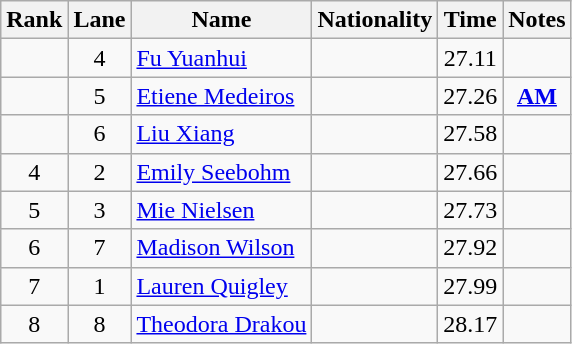<table class="wikitable sortable" style="text-align:center">
<tr>
<th>Rank</th>
<th>Lane</th>
<th>Name</th>
<th>Nationality</th>
<th>Time</th>
<th>Notes</th>
</tr>
<tr>
<td></td>
<td>4</td>
<td align=left><a href='#'>Fu Yuanhui</a></td>
<td align=left></td>
<td>27.11</td>
<td></td>
</tr>
<tr>
<td></td>
<td>5</td>
<td align=left><a href='#'>Etiene Medeiros</a></td>
<td align=left></td>
<td>27.26</td>
<td><strong><a href='#'>AM</a></strong></td>
</tr>
<tr>
<td></td>
<td>6</td>
<td align=left><a href='#'>Liu Xiang</a></td>
<td align=left></td>
<td>27.58</td>
<td></td>
</tr>
<tr>
<td>4</td>
<td>2</td>
<td align=left><a href='#'>Emily Seebohm</a></td>
<td align=left></td>
<td>27.66</td>
<td></td>
</tr>
<tr>
<td>5</td>
<td>3</td>
<td align=left><a href='#'>Mie Nielsen</a></td>
<td align=left></td>
<td>27.73</td>
<td></td>
</tr>
<tr>
<td>6</td>
<td>7</td>
<td align=left><a href='#'>Madison Wilson</a></td>
<td align=left></td>
<td>27.92</td>
<td></td>
</tr>
<tr>
<td>7</td>
<td>1</td>
<td align=left><a href='#'>Lauren Quigley</a></td>
<td align=left></td>
<td>27.99</td>
<td></td>
</tr>
<tr>
<td>8</td>
<td>8</td>
<td align=left><a href='#'>Theodora Drakou</a></td>
<td align=left></td>
<td>28.17</td>
<td></td>
</tr>
</table>
